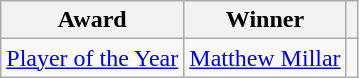<table class="wikitable">
<tr>
<th>Award</th>
<th>Winner</th>
<th></th>
</tr>
<tr>
<td><a href='#'>Player of the Year</a></td>
<td> <a href='#'>Matthew Millar</a></td>
<td></td>
</tr>
</table>
